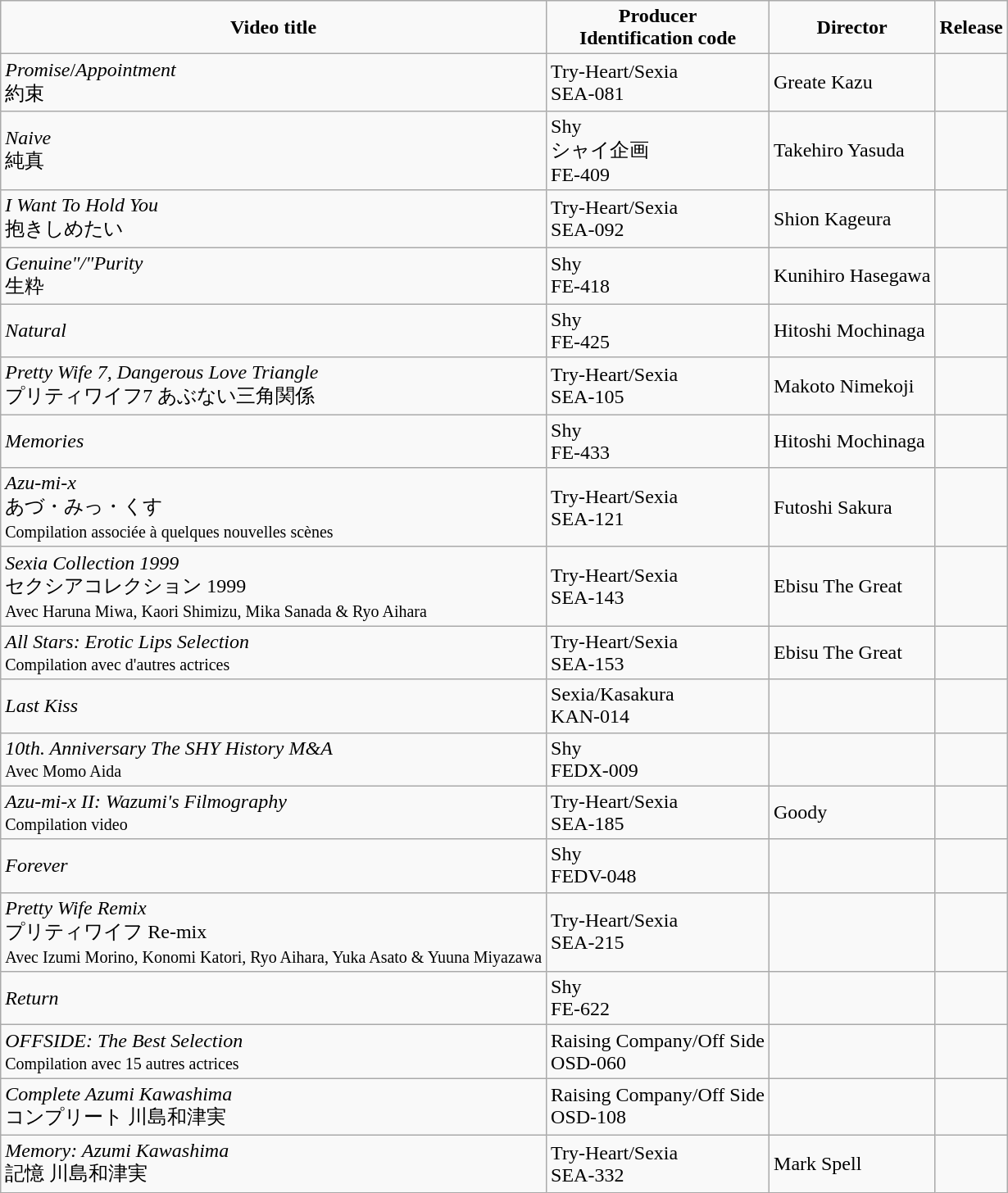<table class="wikitable sortable">
<tr>
<th style="background:#F9F9F9;">Video title</th>
<th style="background:#F9F9F9;">Producer<br>Identification code</th>
<th style="background:#F9F9F9;">Director</th>
<th style="background:#F9F9F9;">Release</th>
</tr>
<tr>
<td><em>Promise</em>/<em>Appointment</em><br>約束</td>
<td>Try-Heart/Sexia<br>SEA-081</td>
<td>Greate Kazu</td>
<td></td>
</tr>
<tr>
<td><em>Naive</em><br>純真</td>
<td>Shy<br>シャイ企画<br>FE-409</td>
<td>Takehiro Yasuda</td>
<td></td>
</tr>
<tr>
<td><em>I Want To Hold You</em><br>抱きしめたい</td>
<td>Try-Heart/Sexia<br>SEA-092</td>
<td>Shion Kageura</td>
<td></td>
</tr>
<tr>
<td><em>Genuine"/"Purity</em><br>生粋</td>
<td>Shy<br>FE-418</td>
<td>Kunihiro Hasegawa</td>
<td></td>
</tr>
<tr>
<td><em>Natural</em></td>
<td>Shy<br>FE-425</td>
<td>Hitoshi Mochinaga</td>
<td></td>
</tr>
<tr>
<td><em>Pretty Wife 7, Dangerous Love Triangle</em><br>プリティワイフ7 あぶない三角関係</td>
<td>Try-Heart/Sexia<br>SEA-105</td>
<td>Makoto Nimekoji</td>
<td></td>
</tr>
<tr>
<td><em>Memories</em></td>
<td>Shy<br>FE-433</td>
<td>Hitoshi Mochinaga</td>
<td></td>
</tr>
<tr>
<td><em>Azu-mi-x</em><br>あづ・みっ・くす<br><small>Compilation associée à quelques nouvelles scènes</small></td>
<td>Try-Heart/Sexia<br>SEA-121</td>
<td>Futoshi Sakura</td>
<td></td>
</tr>
<tr>
<td><em>Sexia Collection 1999</em><br>セクシアコレクション 1999<br><small>Avec Haruna Miwa, Kaori Shimizu, Mika Sanada & Ryo Aihara</small></td>
<td>Try-Heart/Sexia<br>SEA-143</td>
<td>Ebisu The Great</td>
<td></td>
</tr>
<tr>
<td><em>All Stars: Erotic Lips Selection</em><br><small>Compilation avec d'autres actrices</small></td>
<td>Try-Heart/Sexia<br>SEA-153</td>
<td>Ebisu The Great</td>
<td></td>
</tr>
<tr>
<td><em>Last Kiss</em></td>
<td>Sexia/Kasakura<br>KAN-014</td>
<td></td>
<td></td>
</tr>
<tr>
<td><em>10th. Anniversary The SHY History M&A</em><br><small>Avec Momo Aida</small></td>
<td>Shy<br>FEDX-009</td>
<td></td>
<td></td>
</tr>
<tr>
<td><em>Azu-mi-x II: Wazumi's Filmography</em><br><small>Compilation video</small></td>
<td>Try-Heart/Sexia<br>SEA-185</td>
<td>Goody</td>
<td></td>
</tr>
<tr>
<td><em>Forever</em></td>
<td>Shy<br>FEDV-048</td>
<td></td>
<td></td>
</tr>
<tr>
<td><em>Pretty Wife Remix</em><br>プリティワイフ Re-mix<br><small>Avec Izumi Morino, Konomi Katori, Ryo Aihara, Yuka Asato & Yuuna Miyazawa</small></td>
<td>Try-Heart/Sexia<br>SEA-215</td>
<td></td>
<td></td>
</tr>
<tr>
<td><em>Return</em></td>
<td>Shy<br>FE-622</td>
<td></td>
<td></td>
</tr>
<tr>
<td><em>OFFSIDE: The Best Selection</em><br><small>Compilation avec 15 autres actrices</small></td>
<td>Raising Company/Off Side<br>OSD-060</td>
<td></td>
<td></td>
</tr>
<tr>
<td><em>Complete Azumi Kawashima</em><br>コンプリート 川島和津実</td>
<td>Raising Company/Off Side<br>OSD-108</td>
<td></td>
<td></td>
</tr>
<tr>
<td><em>Memory: Azumi Kawashima</em><br>記憶 川島和津実</td>
<td>Try-Heart/Sexia<br>SEA-332</td>
<td>Mark Spell</td>
<td></td>
</tr>
</table>
